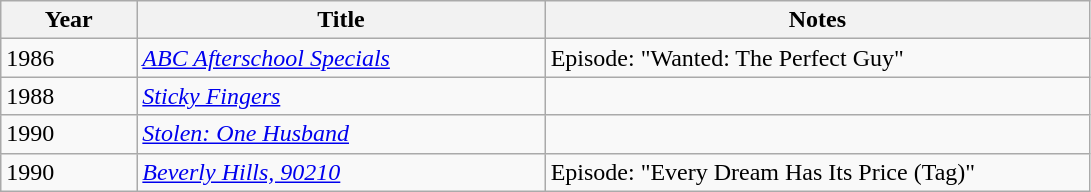<table class="wikitable sortable">
<tr>
<th width="10%">Year</th>
<th width="30%">Title</th>
<th width="40%">Notes</th>
</tr>
<tr>
<td>1986</td>
<td><em><a href='#'>ABC Afterschool Specials</a></em></td>
<td>Episode: "Wanted: The Perfect Guy"</td>
</tr>
<tr>
<td>1988</td>
<td><em><a href='#'>Sticky Fingers</a></em></td>
<td></td>
</tr>
<tr>
<td>1990</td>
<td><em><a href='#'>Stolen: One Husband</a></em></td>
<td></td>
</tr>
<tr>
<td>1990</td>
<td><em><a href='#'>Beverly Hills, 90210</a></em></td>
<td>Episode: "Every Dream Has Its Price (Tag)"</td>
</tr>
</table>
